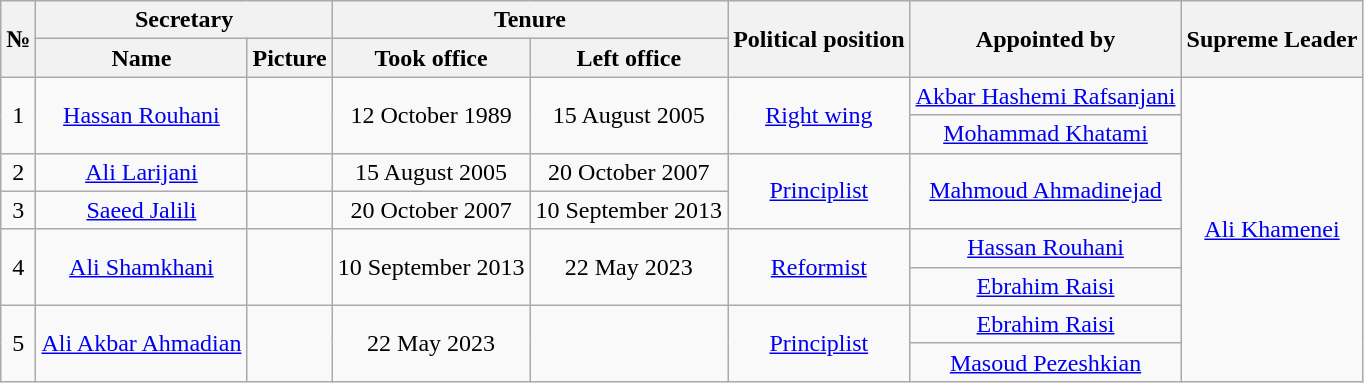<table class="wikitable" style="text-align:center; border-collapse: collapse">
<tr>
<th rowspan=2>№</th>
<th colspan=2>Secretary</th>
<th colspan=2>Tenure</th>
<th rowspan=2>Political position</th>
<th rowspan=2>Appointed by</th>
<th rowspan=2>Supreme Leader</th>
</tr>
<tr>
<th>Name</th>
<th>Picture</th>
<th>Took office</th>
<th>Left office</th>
</tr>
<tr>
<td rowspan=2>1</td>
<td rowspan=2><a href='#'>Hassan Rouhani</a></td>
<td rowspan=2></td>
<td rowspan=2>12 October 1989</td>
<td rowspan=2>15 August 2005</td>
<td rowspan=2><a href='#'>Right wing</a></td>
<td><a href='#'>Akbar Hashemi Rafsanjani</a></td>
<td rowspan=8><a href='#'>Ali Khamenei</a></td>
</tr>
<tr>
<td><a href='#'>Mohammad Khatami</a></td>
</tr>
<tr>
<td>2</td>
<td><a href='#'>Ali Larijani</a></td>
<td></td>
<td>15 August 2005</td>
<td>20 October 2007</td>
<td rowspan=2><a href='#'>Principlist</a></td>
<td rowspan=2><a href='#'>Mahmoud Ahmadinejad</a></td>
</tr>
<tr>
<td>3</td>
<td><a href='#'>Saeed Jalili</a></td>
<td></td>
<td>20 October 2007</td>
<td>10 September 2013</td>
</tr>
<tr>
<td rowspan=2>4</td>
<td rowspan=2><a href='#'>Ali Shamkhani</a></td>
<td rowspan=2></td>
<td rowspan=2>10 September 2013</td>
<td rowspan=2>22 May 2023</td>
<td rowspan=2><a href='#'>Reformist</a></td>
<td><a href='#'>Hassan Rouhani</a></td>
</tr>
<tr>
<td><a href='#'>Ebrahim Raisi</a></td>
</tr>
<tr>
<td rowspan=2>5</td>
<td rowspan=2><a href='#'>Ali Akbar Ahmadian</a></td>
<td rowspan=2></td>
<td rowspan=2>22 May 2023</td>
<td rowspan=2></td>
<td rowspan=2><a href='#'>Principlist</a></td>
<td><a href='#'>Ebrahim Raisi</a></td>
</tr>
<tr>
<td><a href='#'>Masoud Pezeshkian</a></td>
</tr>
</table>
